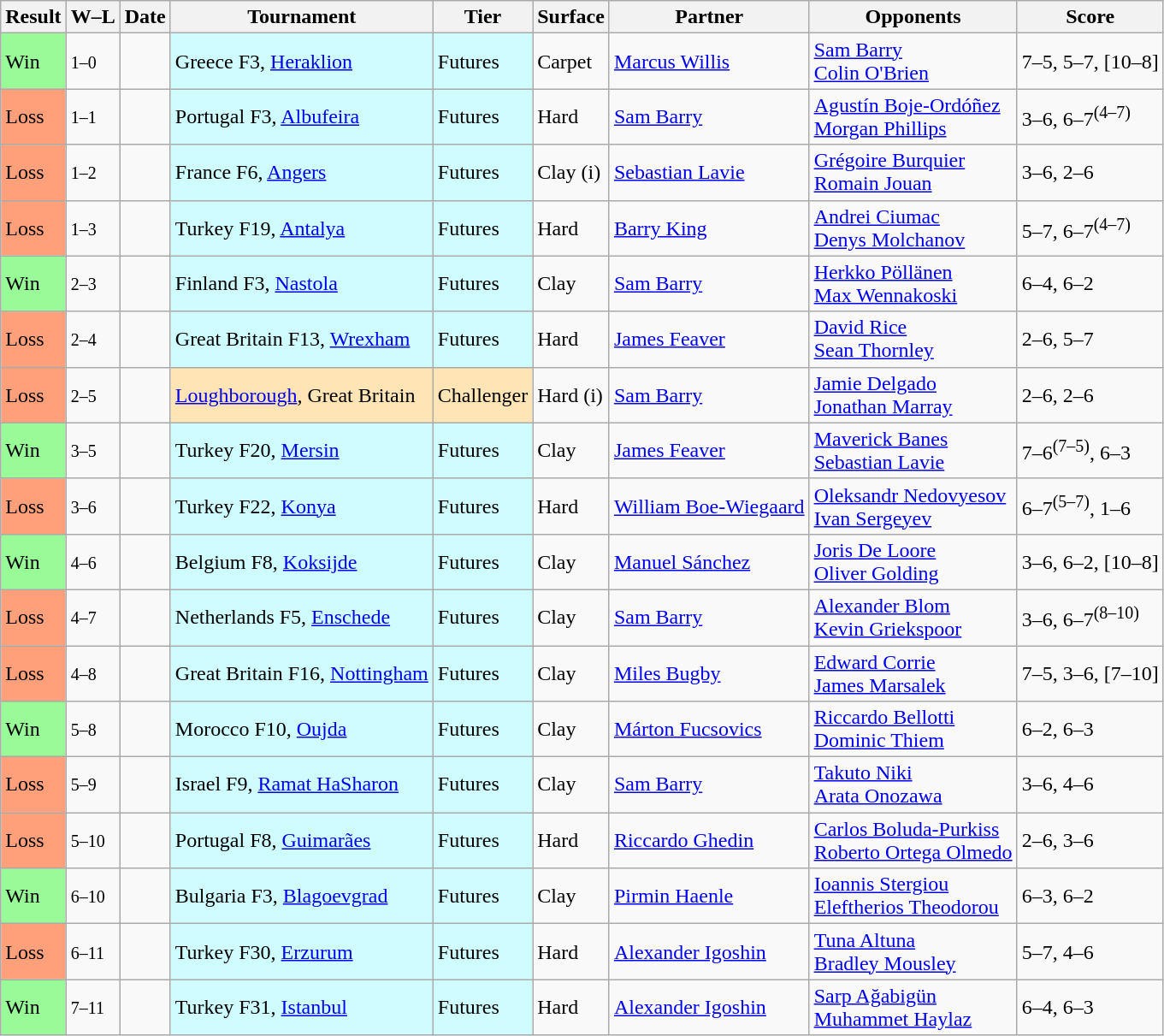<table class="sortable wikitable">
<tr>
<th>Result</th>
<th class="unsortable">W–L</th>
<th>Date</th>
<th>Tournament</th>
<th>Tier</th>
<th>Surface</th>
<th>Partner</th>
<th>Opponents</th>
<th class="unsortable">Score</th>
</tr>
<tr>
<td bgcolor=98FB98>Win</td>
<td><small>1–0</small></td>
<td></td>
<td style="background:#cffcff;">Greece F3, <a href='#'>Heraklion</a></td>
<td style="background:#cffcff;">Futures</td>
<td>Carpet</td>
<td> <a href='#'>Marcus Willis</a></td>
<td> <a href='#'>Sam Barry</a><br> <a href='#'>Colin O'Brien</a></td>
<td>7–5, 5–7, [10–8]</td>
</tr>
<tr>
<td bgcolor=FFA07A>Loss</td>
<td><small>1–1</small></td>
<td></td>
<td style="background:#cffcff;">Portugal F3, <a href='#'>Albufeira</a></td>
<td style="background:#cffcff;">Futures</td>
<td>Hard</td>
<td> <a href='#'>Sam Barry</a></td>
<td> <a href='#'>Agustín Boje-Ordóñez</a><br> <a href='#'>Morgan Phillips</a></td>
<td>3–6, 6–7<sup>(4–7)</sup></td>
</tr>
<tr>
<td bgcolor=FFA07A>Loss</td>
<td><small>1–2</small></td>
<td></td>
<td style="background:#cffcff;">France F6, <a href='#'>Angers</a></td>
<td style="background:#cffcff;">Futures</td>
<td>Clay (i)</td>
<td> <a href='#'>Sebastian Lavie</a></td>
<td> <a href='#'>Grégoire Burquier</a><br> <a href='#'>Romain Jouan</a></td>
<td>3–6, 2–6</td>
</tr>
<tr>
<td bgcolor=FFA07A>Loss</td>
<td><small>1–3</small></td>
<td></td>
<td style="background:#cffcff;">Turkey F19, <a href='#'>Antalya</a></td>
<td style="background:#cffcff;">Futures</td>
<td>Hard</td>
<td> <a href='#'>Barry King</a></td>
<td> <a href='#'>Andrei Ciumac</a><br> <a href='#'>Denys Molchanov</a></td>
<td>5–7, 6–7<sup>(4–7)</sup></td>
</tr>
<tr>
<td bgcolor=98FB98>Win</td>
<td><small>2–3</small></td>
<td></td>
<td style="background:#cffcff;">Finland F3, <a href='#'>Nastola</a></td>
<td style="background:#cffcff;">Futures</td>
<td>Clay</td>
<td> <a href='#'>Sam Barry</a></td>
<td> <a href='#'>Herkko Pöllänen</a><br> <a href='#'>Max Wennakoski</a></td>
<td>6–4, 6–2</td>
</tr>
<tr>
<td bgcolor=FFA07A>Loss</td>
<td><small>2–4</small></td>
<td></td>
<td style="background:#cffcff;">Great Britain F13, <a href='#'>Wrexham</a></td>
<td style="background:#cffcff;">Futures</td>
<td>Hard</td>
<td> <a href='#'>James Feaver</a></td>
<td> <a href='#'>David Rice</a><br> <a href='#'>Sean Thornley</a></td>
<td>2–6, 5–7</td>
</tr>
<tr>
<td bgcolor=FFA07A>Loss</td>
<td><small>2–5</small></td>
<td><a href='#'></a></td>
<td style="background:moccasin;"><a href='#'>Loughborough</a>, Great Britain</td>
<td style="background:moccasin;">Challenger</td>
<td>Hard (i)</td>
<td> <a href='#'>Sam Barry</a></td>
<td> <a href='#'>Jamie Delgado</a><br> <a href='#'>Jonathan Marray</a></td>
<td>2–6, 2–6</td>
</tr>
<tr>
<td bgcolor=98FB98>Win</td>
<td><small>3–5</small></td>
<td></td>
<td style="background:#cffcff;">Turkey F20, <a href='#'>Mersin</a></td>
<td style="background:#cffcff;">Futures</td>
<td>Clay</td>
<td> <a href='#'>James Feaver</a></td>
<td> <a href='#'>Maverick Banes</a><br> <a href='#'>Sebastian Lavie</a></td>
<td>7–6<sup>(7–5)</sup>, 6–3</td>
</tr>
<tr>
<td bgcolor=FFA07A>Loss</td>
<td><small>3–6</small></td>
<td></td>
<td style="background:#cffcff;">Turkey F22, <a href='#'>Konya</a></td>
<td style="background:#cffcff;">Futures</td>
<td>Hard</td>
<td> <a href='#'>William Boe-Wiegaard</a></td>
<td> <a href='#'>Oleksandr Nedovyesov</a><br> <a href='#'>Ivan Sergeyev</a></td>
<td>6–7<sup>(5–7)</sup>, 1–6</td>
</tr>
<tr>
<td bgcolor=98FB98>Win</td>
<td><small>4–6</small></td>
<td></td>
<td style="background:#cffcff;">Belgium F8, <a href='#'>Koksijde</a></td>
<td style="background:#cffcff;">Futures</td>
<td>Clay</td>
<td> <a href='#'>Manuel Sánchez</a></td>
<td> <a href='#'>Joris De Loore</a><br> <a href='#'>Oliver Golding</a></td>
<td>3–6, 6–2, [10–8]</td>
</tr>
<tr>
<td bgcolor=FFA07A>Loss</td>
<td><small>4–7</small></td>
<td></td>
<td style="background:#cffcff;">Netherlands F5, <a href='#'>Enschede</a></td>
<td style="background:#cffcff;">Futures</td>
<td>Clay</td>
<td> <a href='#'>Sam Barry</a></td>
<td> <a href='#'>Alexander Blom</a><br> <a href='#'>Kevin Griekspoor</a></td>
<td>3–6, 6–7<sup>(8–10)</sup></td>
</tr>
<tr>
<td bgcolor=FFA07A>Loss</td>
<td><small>4–8</small></td>
<td></td>
<td style="background:#cffcff;">Great Britain F16, <a href='#'>Nottingham</a></td>
<td style="background:#cffcff;">Futures</td>
<td>Clay</td>
<td> <a href='#'>Miles Bugby</a></td>
<td> <a href='#'>Edward Corrie</a><br> <a href='#'>James Marsalek</a></td>
<td>7–5, 3–6, [7–10]</td>
</tr>
<tr>
<td bgcolor=98FB98>Win</td>
<td><small>5–8</small></td>
<td></td>
<td style="background:#cffcff;">Morocco F10, <a href='#'>Oujda</a></td>
<td style="background:#cffcff;">Futures</td>
<td>Clay</td>
<td> <a href='#'>Márton Fucsovics</a></td>
<td> <a href='#'>Riccardo Bellotti</a><br> <a href='#'>Dominic Thiem</a></td>
<td>6–2, 6–3</td>
</tr>
<tr>
<td bgcolor=FFA07A>Loss</td>
<td><small>5–9</small></td>
<td></td>
<td style="background:#cffcff;">Israel F9, <a href='#'>Ramat HaSharon</a></td>
<td style="background:#cffcff;">Futures</td>
<td>Clay</td>
<td> <a href='#'>Sam Barry</a></td>
<td> <a href='#'>Takuto Niki</a><br> <a href='#'>Arata Onozawa</a></td>
<td>3–6, 4–6</td>
</tr>
<tr>
<td bgcolor=FFA07A>Loss</td>
<td><small>5–10</small></td>
<td></td>
<td style="background:#cffcff;">Portugal F8, <a href='#'>Guimarães</a></td>
<td style="background:#cffcff;">Futures</td>
<td>Hard</td>
<td> <a href='#'>Riccardo Ghedin</a></td>
<td> <a href='#'>Carlos Boluda-Purkiss</a><br> <a href='#'>Roberto Ortega Olmedo</a></td>
<td>2–6, 3–6</td>
</tr>
<tr>
<td bgcolor=98FB98>Win</td>
<td><small>6–10</small></td>
<td></td>
<td style="background:#cffcff;">Bulgaria F3, <a href='#'>Blagoevgrad</a></td>
<td style="background:#cffcff;">Futures</td>
<td>Clay</td>
<td> <a href='#'>Pirmin Haenle</a></td>
<td> <a href='#'>Ioannis Stergiou</a><br> <a href='#'>Eleftherios Theodorou</a></td>
<td>6–3, 6–2</td>
</tr>
<tr>
<td bgcolor=FFA07A>Loss</td>
<td><small>6–11</small></td>
<td></td>
<td style="background:#cffcff;">Turkey F30, <a href='#'>Erzurum</a></td>
<td style="background:#cffcff;">Futures</td>
<td>Hard</td>
<td> <a href='#'>Alexander Igoshin</a></td>
<td> <a href='#'>Tuna Altuna</a><br> <a href='#'>Bradley Mousley</a></td>
<td>5–7, 4–6</td>
</tr>
<tr>
<td bgcolor=98FB98>Win</td>
<td><small>7–11</small></td>
<td></td>
<td style="background:#cffcff;">Turkey F31, <a href='#'>Istanbul</a></td>
<td style="background:#cffcff;">Futures</td>
<td>Hard</td>
<td> <a href='#'>Alexander Igoshin</a></td>
<td> <a href='#'>Sarp Ağabigün</a><br> <a href='#'>Muhammet Haylaz</a></td>
<td>6–4, 6–3</td>
</tr>
</table>
